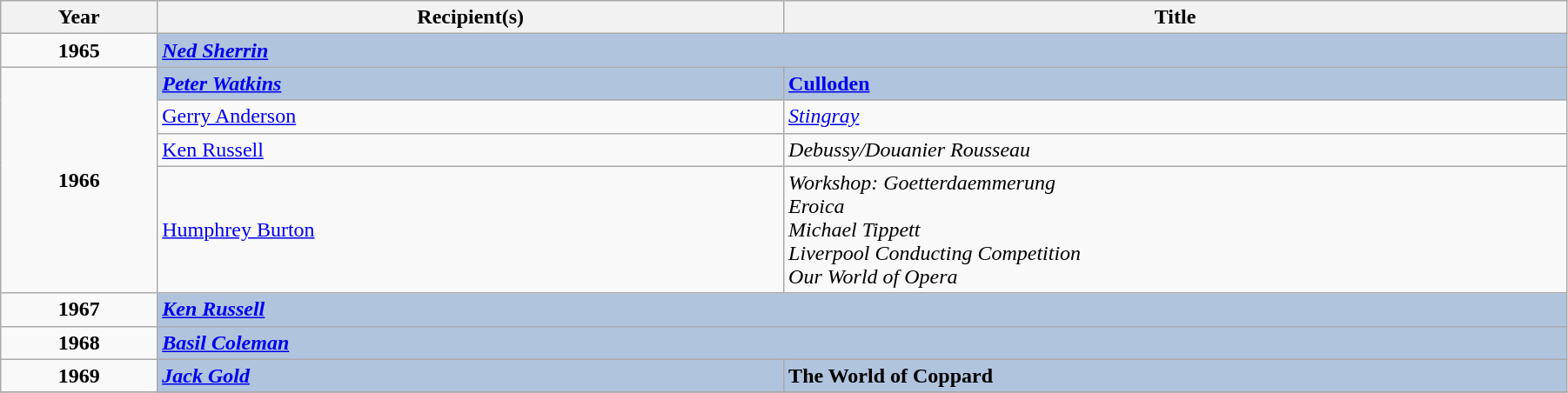<table class="wikitable" width="95%">
<tr>
<th width=5%>Year</th>
<th width=20%><strong>Recipient(s)</strong></th>
<th width=25%><strong>Title</strong></th>
</tr>
<tr>
<td rowspan="1" style="text-align:center;"><strong>1965</strong></td>
<td colspan="2" style="background:#B0C4DE;"><strong><em><a href='#'>Ned Sherrin</a></em></strong></td>
</tr>
<tr>
<td rowspan="4" style="text-align:center;"><strong>1966</strong></td>
<td style="background:#B0C4DE;"><strong><em><a href='#'>Peter Watkins</a></em></strong></td>
<td style="background:#B0C4DE;"><strong><a href='#'>Culloden</a></strong></td>
</tr>
<tr>
<td><a href='#'>Gerry Anderson</a></td>
<td><em><a href='#'>Stingray</a></em></td>
</tr>
<tr>
<td><a href='#'>Ken Russell</a></td>
<td><em>Debussy/Douanier Rousseau</em></td>
</tr>
<tr>
<td><a href='#'>Humphrey Burton</a></td>
<td><em>Workshop: Goetterdaemmerung<br>Eroica<br>Michael Tippett<br>Liverpool Conducting Competition<br>Our World of Opera</em></td>
</tr>
<tr>
<td rowspan="1" style="text-align:center;"><strong>1967</strong></td>
<td colspan="2" style="background:#B0C4DE;"><strong><em><a href='#'>Ken Russell</a></em></strong></td>
</tr>
<tr>
<td rowspan="1" style="text-align:center;"><strong>1968</strong></td>
<td colspan="2" style="background:#B0C4DE;"><strong><em><a href='#'>Basil Coleman</a></em></strong></td>
</tr>
<tr>
<td rowspan="1" style="text-align:center;"><strong>1969</strong></td>
<td style="background:#B0C4DE;"><strong><em><a href='#'>Jack Gold</a></em></strong></td>
<td style="background:#B0C4DE;"><strong>The World of Coppard</strong></td>
</tr>
<tr>
</tr>
</table>
